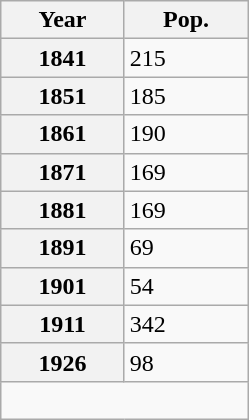<table class="wikitable" style="margin:0; border:1px solid darkgrey;">
<tr>
<th style="width:75px;">Year</th>
<th style="width:75px;">Pop.</th>
</tr>
<tr>
<th>1841</th>
<td>215 </td>
</tr>
<tr>
<th>1851</th>
<td>185 </td>
</tr>
<tr>
<th>1861</th>
<td>190 </td>
</tr>
<tr>
<th>1871</th>
<td>169 </td>
</tr>
<tr>
<th>1881</th>
<td>169 </td>
</tr>
<tr>
<th>1891</th>
<td>69 </td>
</tr>
<tr>
<th>1901</th>
<td>54 </td>
</tr>
<tr>
<th>1911</th>
<td>342 </td>
</tr>
<tr>
<th>1926</th>
<td>98 </td>
</tr>
<tr>
<td colspan="2" align="center"><br></td>
</tr>
</table>
